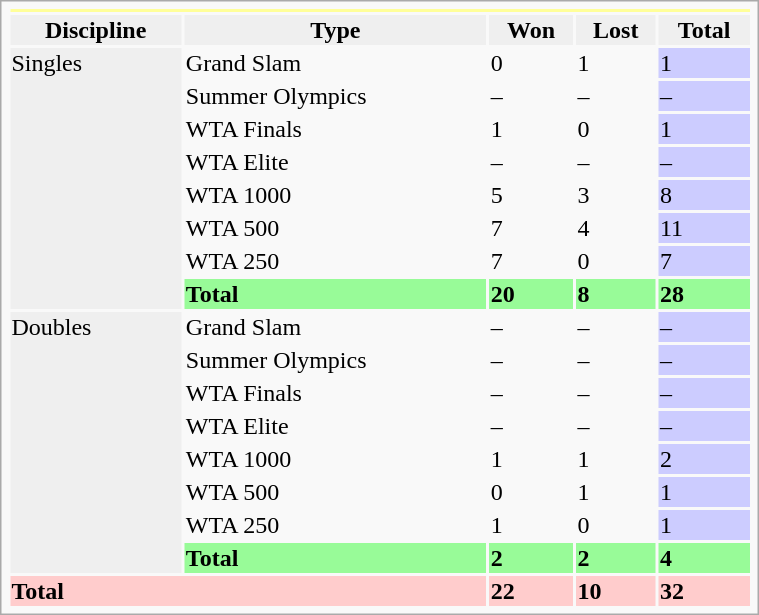<table class="infobox vcard vevent nowrap" width=40%>
<tr bgcolor=FFFF99>
<th colspan=6></th>
</tr>
<tr style=background:#efefef;font-weight:bold>
<th>Discipline</th>
<th>Type</th>
<th>Won</th>
<th>Lost</th>
<th>Total</th>
</tr>
<tr>
<td rowspan="8" bgcolor=efefef>Singles</td>
<td>Grand Slam</td>
<td>0</td>
<td>1</td>
<td style="background:#ccf;">1</td>
</tr>
<tr>
<td>Summer Olympics</td>
<td>–</td>
<td>–</td>
<td style="background:#ccf;">–</td>
</tr>
<tr>
<td>WTA Finals</td>
<td>1</td>
<td>0</td>
<td style="background:#ccf;">1</td>
</tr>
<tr>
<td>WTA Elite</td>
<td>–</td>
<td>–</td>
<td style="background:#ccf;">–</td>
</tr>
<tr>
<td>WTA 1000</td>
<td>5</td>
<td>3</td>
<td style="background:#ccf;">8</td>
</tr>
<tr>
<td>WTA 500</td>
<td>7</td>
<td>4</td>
<td style="background:#ccf;">11</td>
</tr>
<tr>
<td>WTA 250</td>
<td>7</td>
<td>0</td>
<td style="background:#ccf;">7</td>
</tr>
<tr style="background:#98fb98;font-weight:bold">
<td><strong>Total</strong></td>
<td>20</td>
<td>8</td>
<td>28</td>
</tr>
<tr>
<td rowspan="8" bgcolor=efefef>Doubles</td>
<td>Grand Slam</td>
<td>–</td>
<td>–</td>
<td style="background:#ccf;">–</td>
</tr>
<tr>
<td>Summer Olympics</td>
<td>–</td>
<td>–</td>
<td style="background:#ccf;">–</td>
</tr>
<tr>
<td>WTA Finals</td>
<td>–</td>
<td>–</td>
<td style="background:#ccf;">–</td>
</tr>
<tr>
<td>WTA Elite</td>
<td>–</td>
<td>–</td>
<td style="background:#ccf;">–</td>
</tr>
<tr>
<td>WTA 1000</td>
<td>1</td>
<td>1</td>
<td style="background:#ccf;">2</td>
</tr>
<tr>
<td>WTA 500</td>
<td>0</td>
<td>1</td>
<td style="background:#ccf;">1</td>
</tr>
<tr>
<td>WTA 250</td>
<td>1</td>
<td>0</td>
<td style="background:#ccf;">1</td>
</tr>
<tr style="background:#98fb98;font-weight:bold">
<td>Total</td>
<td>2</td>
<td>2</td>
<td>4</td>
</tr>
<tr style="background:#FCC;font-weight:bold">
<td colspan=2>Total</td>
<td>22</td>
<td>10</td>
<td>32</td>
</tr>
</table>
